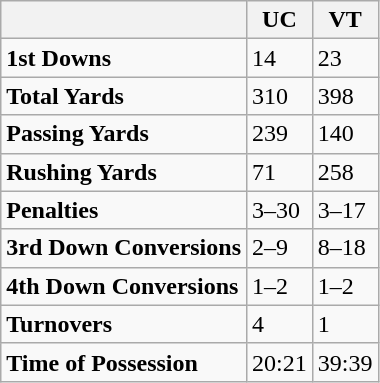<table class="wikitable">
<tr>
<th></th>
<th>UC</th>
<th>VT</th>
</tr>
<tr>
<td><strong>1st Downs</strong></td>
<td>14</td>
<td>23</td>
</tr>
<tr>
<td><strong>Total Yards</strong></td>
<td>310</td>
<td>398</td>
</tr>
<tr>
<td><strong>Passing Yards</strong></td>
<td>239</td>
<td>140</td>
</tr>
<tr>
<td><strong>Rushing Yards</strong></td>
<td>71</td>
<td>258</td>
</tr>
<tr>
<td><strong>Penalties</strong></td>
<td>3–30</td>
<td>3–17</td>
</tr>
<tr>
<td><strong>3rd Down Conversions</strong></td>
<td>2–9</td>
<td>8–18</td>
</tr>
<tr>
<td><strong>4th Down Conversions</strong></td>
<td>1–2</td>
<td>1–2</td>
</tr>
<tr>
<td><strong>Turnovers</strong></td>
<td>4</td>
<td>1</td>
</tr>
<tr>
<td><strong>Time of Possession</strong></td>
<td>20:21</td>
<td>39:39</td>
</tr>
</table>
